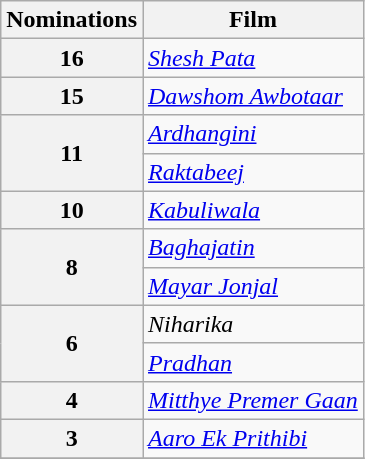<table class="wikitable" style="display:inline-table;">
<tr>
<th>Nominations</th>
<th>Film</th>
</tr>
<tr>
<th>16</th>
<td><em><a href='#'>Shesh Pata</a></em></td>
</tr>
<tr>
<th>15</th>
<td><em><a href='#'>Dawshom Awbotaar</a></em></td>
</tr>
<tr>
<th rowspan="2">11</th>
<td><em><a href='#'>Ardhangini</a></em></td>
</tr>
<tr>
<td><em><a href='#'>Raktabeej</a></em></td>
</tr>
<tr>
<th>10</th>
<td><em><a href='#'>Kabuliwala</a></em></td>
</tr>
<tr>
<th rowspan="2">8</th>
<td><em><a href='#'>Baghajatin</a></em></td>
</tr>
<tr>
<td><em><a href='#'>Mayar Jonjal</a></em></td>
</tr>
<tr>
<th rowspan="2">6</th>
<td><em>Niharika</em></td>
</tr>
<tr>
<td><em><a href='#'>Pradhan</a></em></td>
</tr>
<tr>
<th>4</th>
<td><em><a href='#'>Mitthye Premer Gaan</a></em></td>
</tr>
<tr>
<th>3</th>
<td><em><a href='#'>Aaro Ek Prithibi</a></em></td>
</tr>
<tr>
</tr>
</table>
